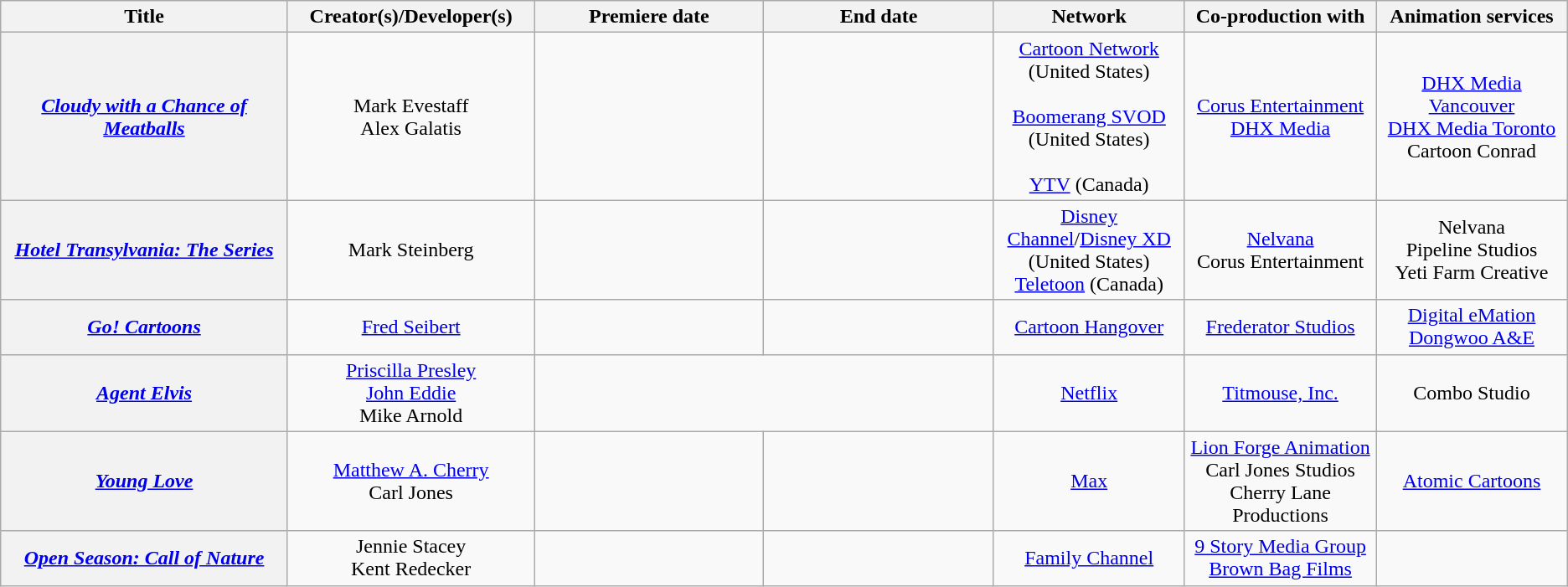<table class="wikitable plainrowheaders sortable" style="text-align: center">
<tr>
<th scope="col" width=15%>Title</th>
<th scope="col" width=10%>Creator(s)/Developer(s)</th>
<th scope="col" width=12%>Premiere date</th>
<th scope="col" width=12%>End date</th>
<th scope="col" width=10%>Network</th>
<th scope="col" width=10%>Co-production with</th>
<th scope="col" width=10%>Animation services</th>
</tr>
<tr>
<th scope="row"><em><a href='#'>Cloudy with a Chance of Meatballs</a></em></th>
<td>Mark Evestaff<br>Alex Galatis</td>
<td></td>
<td></td>
<td><a href='#'>Cartoon Network</a> (United States)<br><br><a href='#'>Boomerang SVOD</a> (United States)<br><br><a href='#'>YTV</a> (Canada)</td>
<td><a href='#'>Corus Entertainment</a><br><a href='#'>DHX Media</a></td>
<td><a href='#'>DHX Media Vancouver</a><br><a href='#'>DHX Media Toronto</a><br>Cartoon Conrad</td>
</tr>
<tr>
<th scope="row"><em><a href='#'>Hotel Transylvania: The Series</a></em></th>
<td>Mark Steinberg</td>
<td></td>
<td></td>
<td><a href='#'>Disney Channel</a>/<a href='#'>Disney XD</a> (United States)<br><a href='#'>Teletoon</a> (Canada)</td>
<td><a href='#'>Nelvana</a><br>Corus Entertainment</td>
<td>Nelvana<br>Pipeline Studios<br>Yeti Farm Creative</td>
</tr>
<tr>
<th scope="row"><em><a href='#'>Go! Cartoons</a></em></th>
<td><a href='#'>Fred Seibert</a></td>
<td></td>
<td></td>
<td><a href='#'>Cartoon Hangover</a></td>
<td><a href='#'>Frederator Studios</a></td>
<td><a href='#'>Digital eMation</a><br><a href='#'>Dongwoo A&E</a></td>
</tr>
<tr>
<th scope="row"><em><a href='#'>Agent Elvis</a></em></th>
<td><a href='#'>Priscilla Presley</a><br><a href='#'>John Eddie</a><br>Mike Arnold</td>
<td colspan="2"></td>
<td><a href='#'>Netflix</a></td>
<td><a href='#'>Titmouse, Inc.</a></td>
<td>Combo Studio</td>
</tr>
<tr>
<th scope="row"><em><a href='#'>Young Love</a></em></th>
<td><a href='#'>Matthew A. Cherry</a><br>Carl Jones</td>
<td></td>
<td></td>
<td><a href='#'>Max</a></td>
<td><a href='#'>Lion Forge Animation</a><br>Carl Jones Studios<br>Cherry Lane Productions</td>
<td><a href='#'>Atomic Cartoons</a></td>
</tr>
<tr>
<th scope="row"><em><a href='#'>Open Season: Call of Nature</a></em></th>
<td>Jennie Stacey<br>Kent Redecker</td>
<td></td>
<td></td>
<td><a href='#'>Family Channel</a></td>
<td><a href='#'>9 Story Media Group</a><br><a href='#'>Brown Bag Films</a></td>
<td></td>
</tr>
</table>
